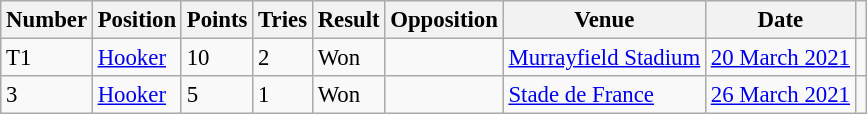<table class="wikitable sortable" style="font-size: 95%;">
<tr>
<th>Number</th>
<th>Position</th>
<th>Points</th>
<th>Tries</th>
<th>Result</th>
<th>Opposition</th>
<th>Venue</th>
<th>Date</th>
<th class="unsortable"></th>
</tr>
<tr>
<td>T1</td>
<td><a href='#'>Hooker</a></td>
<td>10</td>
<td>2</td>
<td>Won</td>
<td></td>
<td><a href='#'>Murrayfield Stadium</a></td>
<td><a href='#'>20 March 2021</a></td>
<td></td>
</tr>
<tr>
<td>3</td>
<td><a href='#'>Hooker</a></td>
<td>5</td>
<td>1</td>
<td>Won</td>
<td></td>
<td><a href='#'>Stade de France</a></td>
<td><a href='#'>26 March 2021</a></td>
<td></td>
</tr>
</table>
